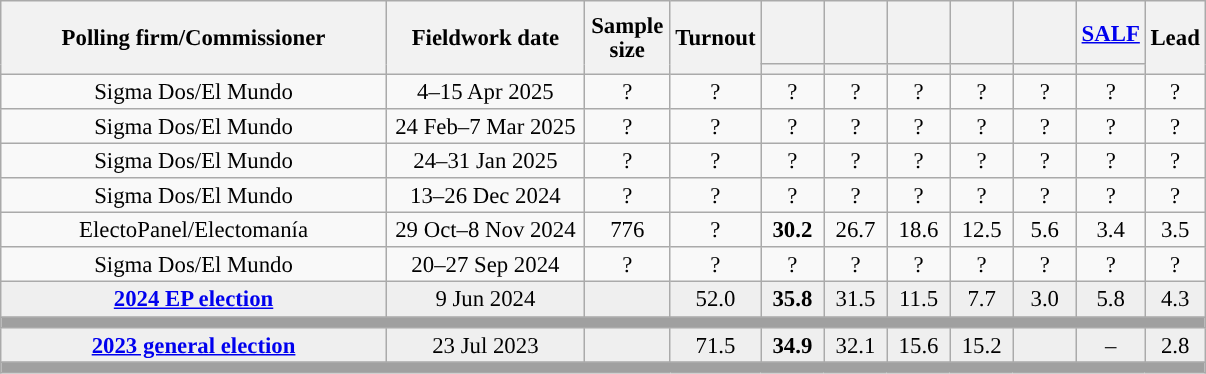<table class="wikitable collapsible collapsed" style="text-align:center; font-size:95%; line-height:16px;">
<tr style="height:42px;">
<th style="width:250px;" rowspan="2">Polling firm/Commissioner</th>
<th style="width:125px;" rowspan="2">Fieldwork date</th>
<th style="width:50px;" rowspan="2">Sample size</th>
<th style="width:45px;" rowspan="2">Turnout</th>
<th style="width:35px;"></th>
<th style="width:35px;"></th>
<th style="width:35px;"></th>
<th style="width:35px;"></th>
<th style="width:35px;"></th>
<th style="width:35px;"><a href='#'>SALF</a></th>
<th style="width:30px;" rowspan="2">Lead</th>
</tr>
<tr>
<th style="color:inherit;background:"></th>
<th style="color:inherit;background:"></th>
<th style="color:inherit;background:"></th>
<th style="color:inherit;background:"></th>
<th style="color:inherit;background:"></th>
<th style="color:inherit;background:"></th>
</tr>
<tr>
<td>Sigma Dos/El Mundo</td>
<td>4–15 Apr 2025</td>
<td>?</td>
<td>?</td>
<td>?<br></td>
<td>?<br></td>
<td>?<br></td>
<td>?<br></td>
<td>?<br></td>
<td>?<br></td>
<td style="background:">?</td>
</tr>
<tr>
<td>Sigma Dos/El Mundo</td>
<td>24 Feb–7 Mar 2025</td>
<td>?</td>
<td>?</td>
<td>?<br></td>
<td>?<br></td>
<td>?<br></td>
<td>?<br></td>
<td>?<br></td>
<td>?<br></td>
<td style="background:">?</td>
</tr>
<tr>
<td>Sigma Dos/El Mundo</td>
<td>24–31 Jan 2025</td>
<td>?</td>
<td>?</td>
<td>?<br></td>
<td>?<br></td>
<td>?<br></td>
<td>?<br></td>
<td>?<br></td>
<td>?<br></td>
<td style="background:">?</td>
</tr>
<tr>
<td>Sigma Dos/El Mundo</td>
<td>13–26 Dec 2024</td>
<td>?</td>
<td>?</td>
<td>?<br></td>
<td>?<br></td>
<td>?<br></td>
<td>?<br></td>
<td>?<br></td>
<td>?<br></td>
<td style="background:">?</td>
</tr>
<tr>
<td>ElectoPanel/Electomanía</td>
<td>29 Oct–8 Nov 2024</td>
<td>776</td>
<td>?</td>
<td><strong>30.2</strong></td>
<td>26.7</td>
<td>18.6</td>
<td>12.5</td>
<td>5.6</td>
<td>3.4</td>
<td style="background:">3.5</td>
</tr>
<tr>
<td>Sigma Dos/El Mundo</td>
<td>20–27 Sep 2024</td>
<td>?</td>
<td>?</td>
<td>?<br></td>
<td>?<br></td>
<td>?<br></td>
<td>?<br></td>
<td>?<br></td>
<td>?<br></td>
<td style="background:">?</td>
</tr>
<tr style="background:#EFEFEF;">
<td><strong><a href='#'>2024 EP election</a></strong></td>
<td>9 Jun 2024</td>
<td></td>
<td>52.0</td>
<td><strong>35.8</strong><br></td>
<td>31.5<br></td>
<td>11.5<br></td>
<td>7.7<br></td>
<td>3.0<br></td>
<td>5.8<br></td>
<td style="background:">4.3</td>
</tr>
<tr>
<td colspan="11" style="background:#A0A0A0"></td>
</tr>
<tr style="background:#EFEFEF;">
<td><strong><a href='#'>2023 general election</a></strong></td>
<td>23 Jul 2023</td>
<td></td>
<td>71.5</td>
<td><strong>34.9</strong><br></td>
<td>32.1<br></td>
<td>15.6<br></td>
<td>15.2<br></td>
<td></td>
<td>–</td>
<td style="background:">2.8</td>
</tr>
<tr>
<td colspan="11" style="background:#A0A0A0"></td>
</tr>
</table>
